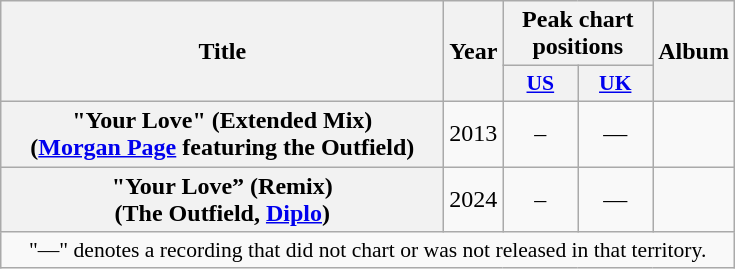<table class="wikitable plainrowheaders" style="text-align:center;">
<tr>
<th scope="col" rowspan="2" style="width:18em;">Title</th>
<th scope="col" rowspan="2">Year</th>
<th scope="col" colspan="2">Peak chart positions</th>
<th scope="col" rowspan="2">Album</th>
</tr>
<tr>
<th style="width:3em;font-size:90%"><a href='#'>US</a><br></th>
<th style="width:3em;font-size:90%"><a href='#'>UK</a><br></th>
</tr>
<tr>
<th scope="row">"Your Love" (Extended Mix)<br><span>(<a href='#'>Morgan Page</a> featuring the Outfield)</span></th>
<td>2013</td>
<td>–</td>
<td>—</td>
<td></td>
</tr>
<tr>
<th scope="row">"Your Love” (Remix) <br><span>(The Outfield, <a href='#'>Diplo</a>)</span></th>
<td>2024</td>
<td>–</td>
<td>—</td>
<td></td>
</tr>
<tr>
<td colspan="6" style="font-size:90%">"—" denotes a recording that did not chart or was not released in that territory.</td>
</tr>
</table>
